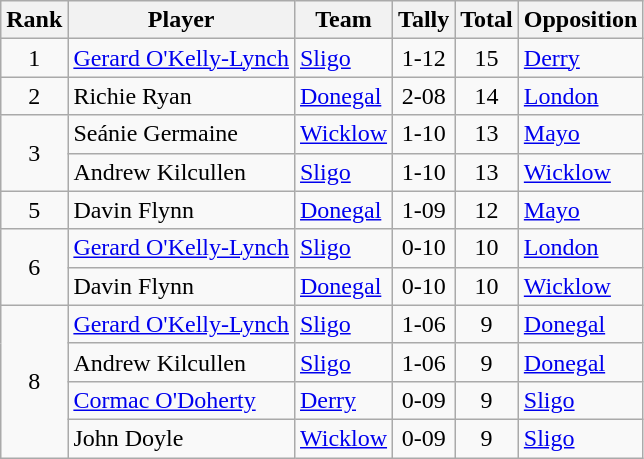<table class="wikitable">
<tr>
<th>Rank</th>
<th>Player</th>
<th>Team</th>
<th>Tally</th>
<th>Total</th>
<th>Opposition</th>
</tr>
<tr>
<td rowspan=1 align=center>1</td>
<td><a href='#'>Gerard O'Kelly-Lynch</a></td>
<td><a href='#'>Sligo</a></td>
<td align=center>1-12</td>
<td align=center>15</td>
<td><a href='#'>Derry</a></td>
</tr>
<tr>
<td rowspan=1 align=center>2</td>
<td>Richie Ryan</td>
<td><a href='#'>Donegal</a></td>
<td align=center>2-08</td>
<td align=center>14</td>
<td><a href='#'>London</a></td>
</tr>
<tr>
<td rowspan=2 align=center>3</td>
<td>Seánie Germaine</td>
<td><a href='#'>Wicklow</a></td>
<td align=center>1-10</td>
<td align=center>13</td>
<td><a href='#'>Mayo</a></td>
</tr>
<tr>
<td>Andrew Kilcullen</td>
<td><a href='#'>Sligo</a></td>
<td align=center>1-10</td>
<td align=center>13</td>
<td><a href='#'>Wicklow</a></td>
</tr>
<tr>
<td rowspan=1 align=center>5</td>
<td>Davin Flynn</td>
<td><a href='#'>Donegal</a></td>
<td align=center>1-09</td>
<td align=center>12</td>
<td><a href='#'>Mayo</a></td>
</tr>
<tr>
<td rowspan=2 align=center>6</td>
<td><a href='#'>Gerard O'Kelly-Lynch</a></td>
<td><a href='#'>Sligo</a></td>
<td align=center>0-10</td>
<td align=center>10</td>
<td><a href='#'>London</a></td>
</tr>
<tr>
<td>Davin Flynn</td>
<td><a href='#'>Donegal</a></td>
<td align=center>0-10</td>
<td align=center>10</td>
<td><a href='#'>Wicklow</a></td>
</tr>
<tr>
<td rowspan=4 align=center>8</td>
<td><a href='#'>Gerard O'Kelly-Lynch</a></td>
<td><a href='#'>Sligo</a></td>
<td align=center>1-06</td>
<td align=center>9</td>
<td><a href='#'>Donegal</a></td>
</tr>
<tr>
<td>Andrew Kilcullen</td>
<td><a href='#'>Sligo</a></td>
<td align=center>1-06</td>
<td align=center>9</td>
<td><a href='#'>Donegal</a></td>
</tr>
<tr>
<td><a href='#'>Cormac O'Doherty</a></td>
<td><a href='#'>Derry</a></td>
<td align=center>0-09</td>
<td align=center>9</td>
<td><a href='#'>Sligo</a></td>
</tr>
<tr>
<td>John Doyle</td>
<td><a href='#'>Wicklow</a></td>
<td align=center>0-09</td>
<td align=center>9</td>
<td><a href='#'>Sligo</a></td>
</tr>
</table>
